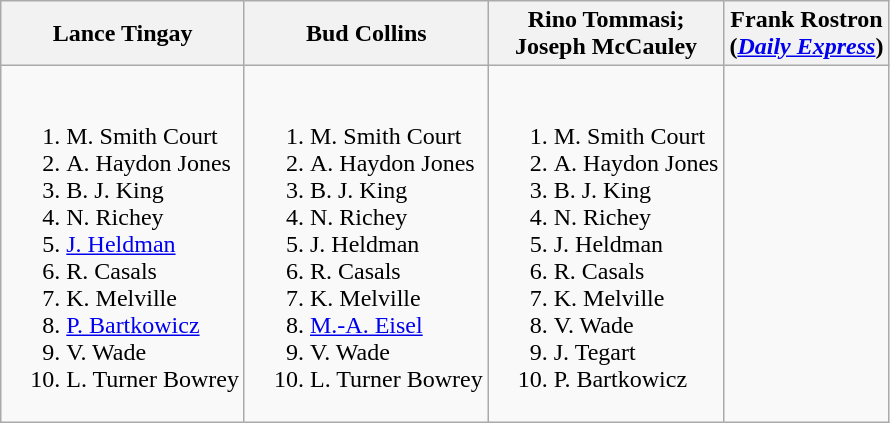<table class="wikitable">
<tr>
<th>Lance Tingay<strong></strong></th>
<th>Bud Collins</th>
<th>Rino Tommasi;<br>Joseph McCauley</th>
<th>Frank Rostron<em></em><br>(<em><a href='#'>Daily Express</a></em>)</th>
</tr>
<tr style="vertical-align: top;">
<td style="white-space: nowrap;"><br><ol><li> M. Smith Court</li><li> A. Haydon Jones</li><li> B. J. King</li><li> N. Richey</li><li> <a href='#'>J. Heldman</a></li><li> R. Casals</li><li> K. Melville</li><li> <a href='#'>P. Bartkowicz</a></li><li> V. Wade</li><li> L. Turner Bowrey</li></ol></td>
<td style="white-space: nowrap;"><br><ol><li> M. Smith Court</li><li> A. Haydon Jones</li><li> B. J. King</li><li> N. Richey</li><li> J. Heldman</li><li> R. Casals</li><li> K. Melville</li><li> <a href='#'>M.-A. Eisel</a></li><li> V. Wade</li><li> L. Turner Bowrey</li></ol></td>
<td style="white-space: nowrap;"><br><ol><li> M. Smith Court</li><li> A. Haydon Jones</li><li> B. J. King</li><li> N. Richey</li><li> J. Heldman</li><li> R. Casals</li><li> K. Melville</li><li> V. Wade</li><li> J. Tegart</li><li> P. Bartkowicz</li></ol></td>
<td style="white-space: nowrap;"><br></td>
</tr>
</table>
